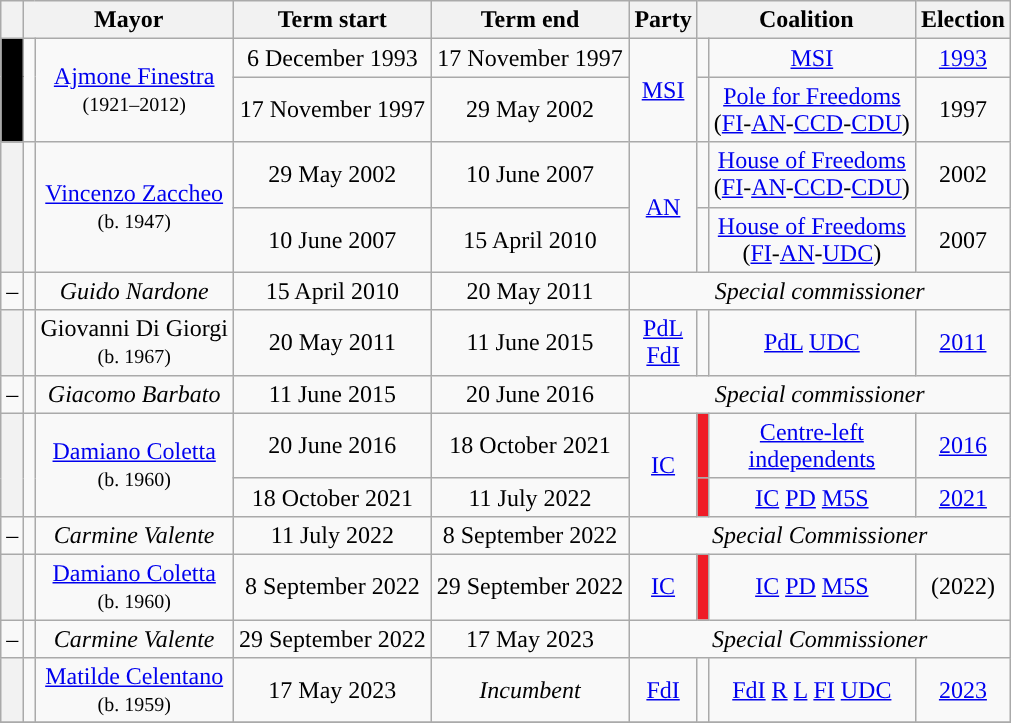<table class="wikitable" style="text-align: center;">
<tr>
<th class=unsortable> </th>
<th colspan=2>Mayor</th>
<th>Term start</th>
<th>Term end</th>
<th>Party</th>
<th colspan="2">Coalition</th>
<th>Election</th>
</tr>
<tr>
<th rowspan=2 style="background:black;"></th>
<td rowspan=2></td>
<td rowspan=2><a href='#'>Ajmone Finestra</a> <br><small>(1921–2012)</small></td>
<td>6 December 1993</td>
<td>17 November 1997</td>
<td rowspan=2><a href='#'>MSI</a></td>
<td style="background: "></td>
<td><a href='#'>MSI</a></td>
<td><a href='#'>1993</a></td>
</tr>
<tr>
<td>17 November 1997</td>
<td>29 May 2002</td>
<td style="background: "></td>
<td><a href='#'>Pole for Freedoms</a><br>(<a href='#'>FI</a>-<a href='#'>AN</a>-<a href='#'>CCD</a>-<a href='#'>CDU</a>)</td>
<td>1997</td>
</tr>
<tr>
<th rowspan=2 style="background:"></th>
<td rowspan=2></td>
<td rowspan=2><a href='#'>Vincenzo Zaccheo</a> <br><small>(b. 1947)</small></td>
<td>29 May 2002</td>
<td>10 June 2007</td>
<td rowspan=2><a href='#'>AN</a></td>
<td style="background:"></td>
<td><a href='#'>House of Freedoms</a><br>(<a href='#'>FI</a>-<a href='#'>AN</a>-<a href='#'>CCD</a>-<a href='#'>CDU</a>)</td>
<td>2002</td>
</tr>
<tr>
<td>10 June 2007</td>
<td>15 April 2010</td>
<td style="background: "></td>
<td><a href='#'>House of Freedoms</a><br>(<a href='#'>FI</a>-<a href='#'>AN</a>-<a href='#'>UDC</a>)</td>
<td>2007</td>
</tr>
<tr>
<td>–</td>
<td></td>
<td><em>Guido Nardone</em></td>
<td>15 April 2010</td>
<td>20 May 2011</td>
<td colspan=4><em>Special commissioner</em></td>
</tr>
<tr>
<th style="background:"></th>
<td></td>
<td>Giovanni Di Giorgi <br><small>(b. 1967)</small></td>
<td>20 May 2011</td>
<td>11 June 2015</td>
<td><a href='#'>PdL</a><br><a href='#'>FdI</a></td>
<td style="background:"></td>
<td><a href='#'>PdL</a>  <a href='#'>UDC</a></td>
<td><a href='#'>2011</a></td>
</tr>
<tr>
<td>–</td>
<td></td>
<td><em>Giacomo Barbato</em></td>
<td>11 June 2015</td>
<td>20 June 2016</td>
<td colspan=4><em>Special commissioner</em></td>
</tr>
<tr>
<th rowspan=2 style="background:"></th>
<td rowspan=2></td>
<td rowspan=2><a href='#'>Damiano Coletta</a> <br><small>(b. 1960)</small></td>
<td>20 June 2016</td>
<td>18 October 2021</td>
<td rowspan=2><a href='#'>IC</a></td>
<td style="background:#EF1C27;"></td>
<td><a href='#'>Centre-left</a><br><a href='#'>independents</a></td>
<td><a href='#'>2016</a></td>
</tr>
<tr>
<td>18 October 2021</td>
<td>11 July 2022</td>
<td style="background:#EF1C27;"></td>
<td><a href='#'>IC</a>  <a href='#'>PD</a>  <a href='#'>M5S</a></td>
<td><a href='#'>2021</a></td>
</tr>
<tr>
<td>–</td>
<td></td>
<td><em>Carmine Valente</em></td>
<td align=center>11 July 2022</td>
<td align=center>8 September 2022</td>
<td colspan=4><em>Special Commissioner</em></td>
</tr>
<tr>
<th style="background:"></th>
<td></td>
<td><a href='#'>Damiano Coletta</a> <br><small>(b. 1960)</small></td>
<td>8 September 2022</td>
<td>29 September 2022</td>
<td><a href='#'>IC</a></td>
<td style="background:#EF1C27;"></td>
<td><a href='#'>IC</a>  <a href='#'>PD</a>  <a href='#'>M5S</a></td>
<td>(2022)</td>
</tr>
<tr>
<td>–</td>
<td></td>
<td><em>Carmine Valente</em></td>
<td align=center>29 September 2022</td>
<td align=center>17 May 2023</td>
<td colspan=4><em>Special Commissioner</em></td>
</tr>
<tr>
<th style="background:"></th>
<td></td>
<td><a href='#'>Matilde Celentano</a> <br><small>(b. 1959)</small></td>
<td>17 May 2023</td>
<td><em>Incumbent</em></td>
<td><a href='#'>FdI</a></td>
<td style="background:"></td>
<td><a href='#'>FdI</a>  <a href='#'>R</a>  <a href='#'>L</a>  <a href='#'>FI</a>  <a href='#'>UDC</a></td>
<td><a href='#'>2023</a></td>
</tr>
<tr>
</tr>
</table>
